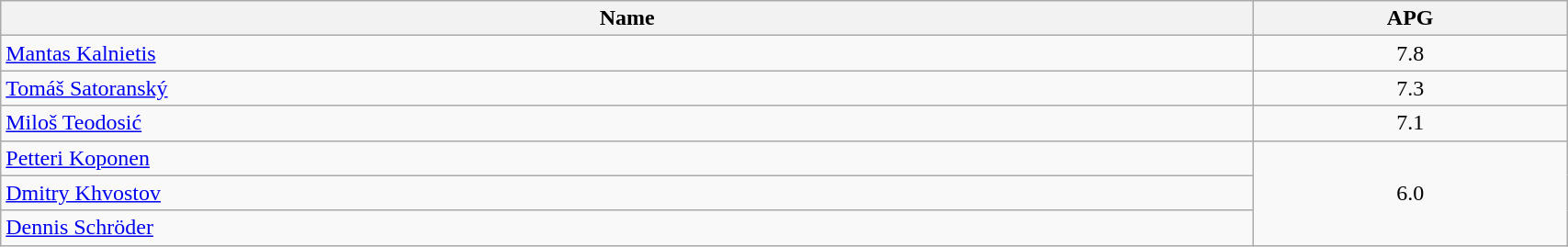<table class="wikitable" style="width:90%;">
<tr>
<th style="width:80%;">Name</th>
<th style="width:20%;">APG</th>
</tr>
<tr>
<td> <a href='#'>Mantas Kalnietis</a></td>
<td align=center>7.8</td>
</tr>
<tr>
<td> <a href='#'>Tomáš Satoranský</a></td>
<td align=center>7.3</td>
</tr>
<tr>
<td> <a href='#'>Miloš Teodosić</a></td>
<td align=center>7.1</td>
</tr>
<tr>
<td> <a href='#'>Petteri Koponen</a></td>
<td align=center rowspan=3>6.0</td>
</tr>
<tr>
<td> <a href='#'>Dmitry Khvostov</a></td>
</tr>
<tr>
<td> <a href='#'>Dennis Schröder</a></td>
</tr>
</table>
